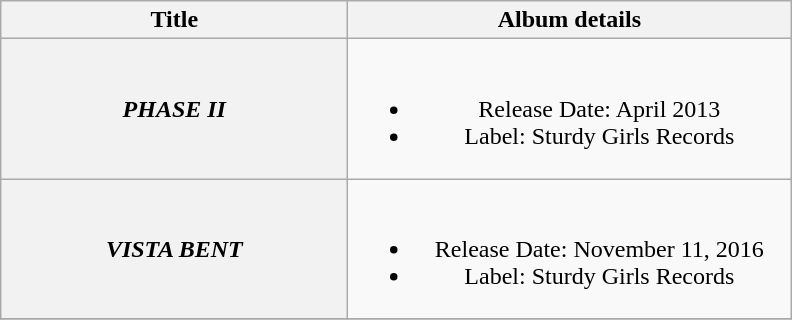<table class="wikitable plainrowheaders" style="text-align:center;">
<tr>
<th scope="col" style="width:14em;">Title</th>
<th scope="col" style="width:18em;">Album details</th>
</tr>
<tr>
<th scope="row"><em>PHASE II</em></th>
<td><br><ul><li>Release Date: April 2013</li><li>Label: Sturdy Girls Records</li></ul></td>
</tr>
<tr |->
<th scope="row"><em>VISTA BENT</em></th>
<td><br><ul><li>Release Date: November 11, 2016</li><li>Label: Sturdy Girls Records</li></ul></td>
</tr>
<tr>
</tr>
</table>
